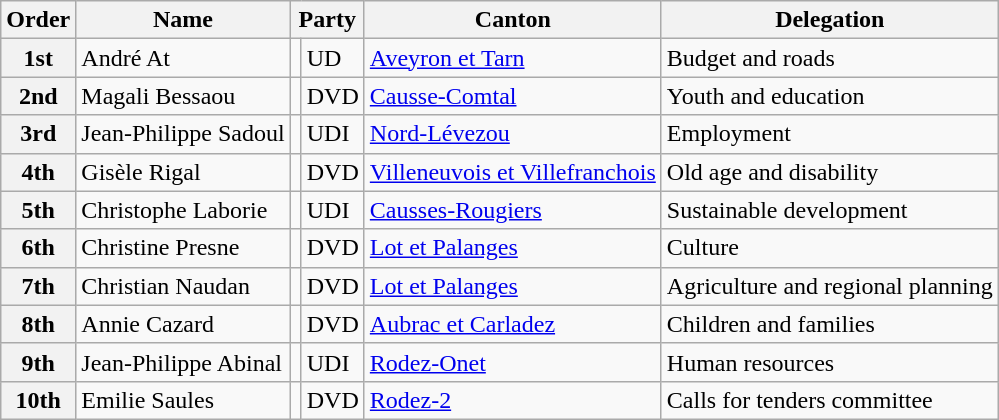<table class="wikitable sortable">
<tr>
<th>Order</th>
<th>Name</th>
<th colspan="2">Party</th>
<th>Canton</th>
<th>Delegation</th>
</tr>
<tr>
<th>1st</th>
<td>André At</td>
<td></td>
<td>UD</td>
<td><a href='#'>Aveyron et Tarn</a></td>
<td>Budget and roads</td>
</tr>
<tr>
<th>2nd</th>
<td>Magali Bessaou</td>
<td></td>
<td>DVD</td>
<td><a href='#'>Causse-Comtal</a></td>
<td>Youth and education</td>
</tr>
<tr>
<th>3rd</th>
<td>Jean-Philippe Sadoul</td>
<td></td>
<td>UDI</td>
<td><a href='#'>Nord-Lévezou</a></td>
<td>Employment</td>
</tr>
<tr>
<th>4th</th>
<td>Gisèle Rigal</td>
<td></td>
<td>DVD</td>
<td><a href='#'>Villeneuvois et Villefranchois</a></td>
<td>Old age and disability</td>
</tr>
<tr>
<th>5th</th>
<td>Christophe Laborie</td>
<td></td>
<td>UDI</td>
<td><a href='#'>Causses-Rougiers</a></td>
<td>Sustainable development</td>
</tr>
<tr>
<th>6th</th>
<td>Christine Presne</td>
<td></td>
<td>DVD</td>
<td><a href='#'>Lot et Palanges</a></td>
<td>Culture</td>
</tr>
<tr>
<th>7th</th>
<td>Christian Naudan</td>
<td></td>
<td>DVD</td>
<td><a href='#'>Lot et Palanges</a></td>
<td>Agriculture and regional planning</td>
</tr>
<tr>
<th>8th</th>
<td>Annie Cazard</td>
<td></td>
<td>DVD</td>
<td><a href='#'>Aubrac et Carladez</a></td>
<td>Children and families</td>
</tr>
<tr>
<th>9th</th>
<td>Jean-Philippe Abinal</td>
<td></td>
<td>UDI</td>
<td><a href='#'>Rodez-Onet</a></td>
<td>Human resources</td>
</tr>
<tr>
<th>10th</th>
<td>Emilie Saules</td>
<td></td>
<td>DVD</td>
<td><a href='#'>Rodez-2</a></td>
<td>Calls for tenders committee</td>
</tr>
</table>
